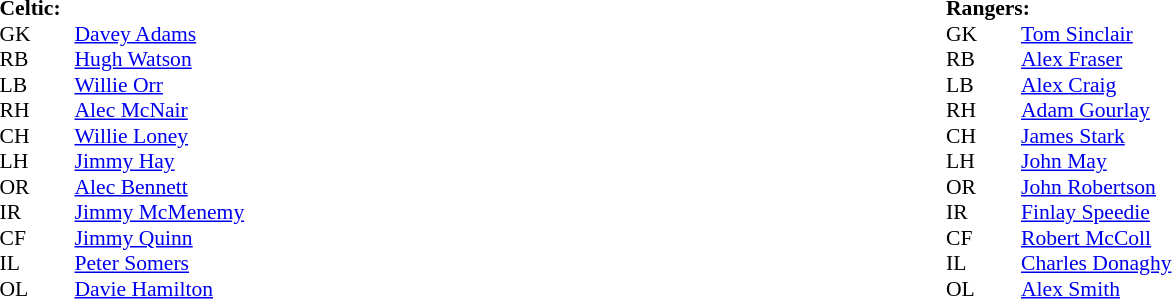<table width="100%">
<tr>
<td valign="top" width="50%"><br><table style="font-size: 90%" cellspacing="0" cellpadding="0">
<tr>
<td colspan="4"><strong>Celtic:</strong></td>
</tr>
<tr>
<th width="25"></th>
<th width="25"></th>
</tr>
<tr>
<td>GK</td>
<td></td>
<td><a href='#'>Davey Adams</a></td>
</tr>
<tr>
<td>RB</td>
<td></td>
<td><a href='#'>Hugh Watson</a></td>
</tr>
<tr>
<td>LB</td>
<td></td>
<td><a href='#'>Willie Orr</a></td>
</tr>
<tr>
<td>RH</td>
<td></td>
<td><a href='#'>Alec McNair</a></td>
</tr>
<tr>
<td>CH</td>
<td></td>
<td><a href='#'>Willie Loney</a></td>
</tr>
<tr>
<td>LH</td>
<td></td>
<td><a href='#'>Jimmy Hay</a></td>
</tr>
<tr>
<td>OR</td>
<td></td>
<td><a href='#'>Alec Bennett</a></td>
</tr>
<tr>
<td>IR</td>
<td></td>
<td><a href='#'>Jimmy McMenemy</a></td>
</tr>
<tr>
<td>CF</td>
<td></td>
<td><a href='#'>Jimmy Quinn</a></td>
</tr>
<tr>
<td>IL</td>
<td></td>
<td><a href='#'>Peter Somers</a></td>
</tr>
<tr>
<td>OL</td>
<td></td>
<td><a href='#'>Davie Hamilton</a></td>
</tr>
</table>
</td>
<td valign="top" width="50%"><br><table style="font-size: 90%" cellspacing="0" cellpadding="0">
<tr>
<td colspan="4"><strong>Rangers:</strong></td>
</tr>
<tr>
<th width="25"></th>
<th width="25"></th>
</tr>
<tr>
<td>GK</td>
<td></td>
<td><a href='#'>Tom Sinclair</a></td>
</tr>
<tr>
<td>RB</td>
<td></td>
<td><a href='#'>Alex Fraser</a></td>
</tr>
<tr>
<td>LB</td>
<td></td>
<td><a href='#'>Alex Craig</a></td>
</tr>
<tr>
<td>RH</td>
<td></td>
<td><a href='#'>Adam Gourlay</a></td>
</tr>
<tr>
<td>CH</td>
<td></td>
<td><a href='#'>James Stark</a></td>
</tr>
<tr>
<td>LH</td>
<td></td>
<td><a href='#'>John May</a></td>
</tr>
<tr>
<td>OR</td>
<td></td>
<td><a href='#'>John Robertson</a></td>
</tr>
<tr>
<td>IR</td>
<td></td>
<td><a href='#'>Finlay Speedie</a></td>
</tr>
<tr>
<td>CF</td>
<td></td>
<td><a href='#'>Robert McColl</a></td>
</tr>
<tr>
<td>IL</td>
<td></td>
<td><a href='#'>Charles Donaghy</a></td>
</tr>
<tr>
<td>OL</td>
<td></td>
<td><a href='#'>Alex Smith</a></td>
</tr>
</table>
</td>
</tr>
</table>
